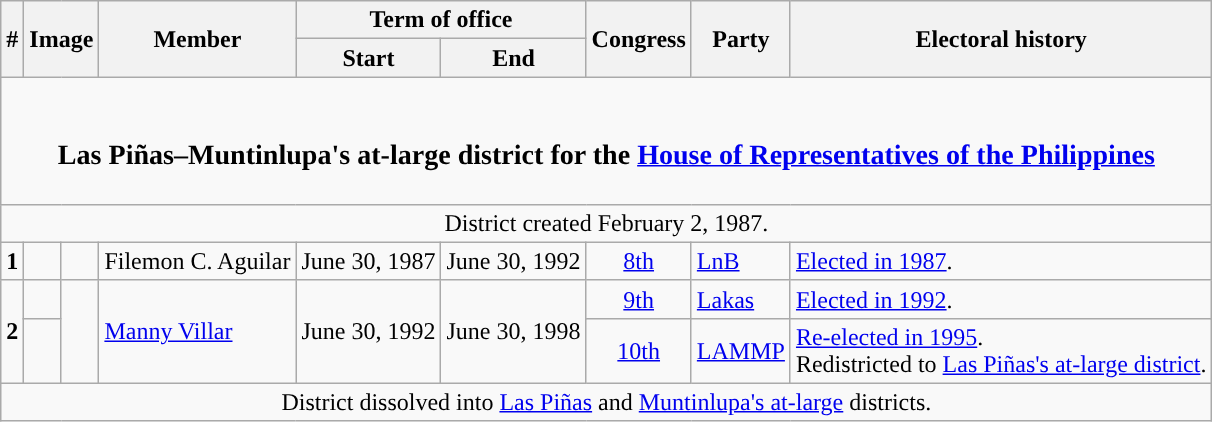<table class=wikitable>
<tr>
<th rowspan="2">#</th>
<th rowspan="2" colspan=2>Image</th>
<th rowspan="2">Member</th>
<th colspan=2>Term of office</th>
<th rowspan="2">Congress</th>
<th rowspan="2">Party</th>
<th rowspan="2">Electoral history</th>
</tr>
<tr>
<th>Start</th>
<th>End</th>
</tr>
<tr>
<td colspan="9" style="text-align:center;"><br><h3>Las Piñas–Muntinlupa's at-large district for the <a href='#'>House of Representatives of the Philippines</a></h3></td>
</tr>
<tr>
<td colspan="9" style="text-align:center;">District created February 2, 1987.</td>
</tr>
<tr>
<td style="text-align:center;"><strong>1</strong></td>
<td style="color:inherit;background:"></td>
<td></td>
<td>Filemon C. Aguilar</td>
<td>June 30, 1987</td>
<td>June 30, 1992</td>
<td style="text-align:center;"><a href='#'>8th</a></td>
<td><a href='#'>LnB</a></td>
<td><a href='#'>Elected in 1987</a>.</td>
</tr>
<tr>
<td style="text-align:center;" rowspan="3"><strong>2</strong></td>
<td rowspan="2" style="color:inherit;background:"></td>
<td rowspan="3"></td>
<td rowspan="3"><a href='#'>Manny Villar</a></td>
<td rowspan="3">June 30, 1992</td>
<td rowspan="3">June 30, 1998</td>
<td style="text-align:center;"><a href='#'>9th</a></td>
<td rowspan="2"><a href='#'>Lakas</a></td>
<td><a href='#'>Elected in 1992</a>.</td>
</tr>
<tr>
<td style="text-align:center;" rowspan="2"><a href='#'>10th</a></td>
<td rowspan="2"><a href='#'>Re-elected in 1995</a>.<br>Redistricted to <a href='#'>Las Piñas's at-large district</a>.</td>
</tr>
<tr>
<td style="color:inherit;background:"></td>
<td><a href='#'>LAMMP</a></td>
</tr>
<tr>
<td colspan="9" style="text-align:center;">District dissolved into <a href='#'>Las Piñas</a> and <a href='#'>Muntinlupa's at-large</a> districts.</td>
</tr>
</table>
